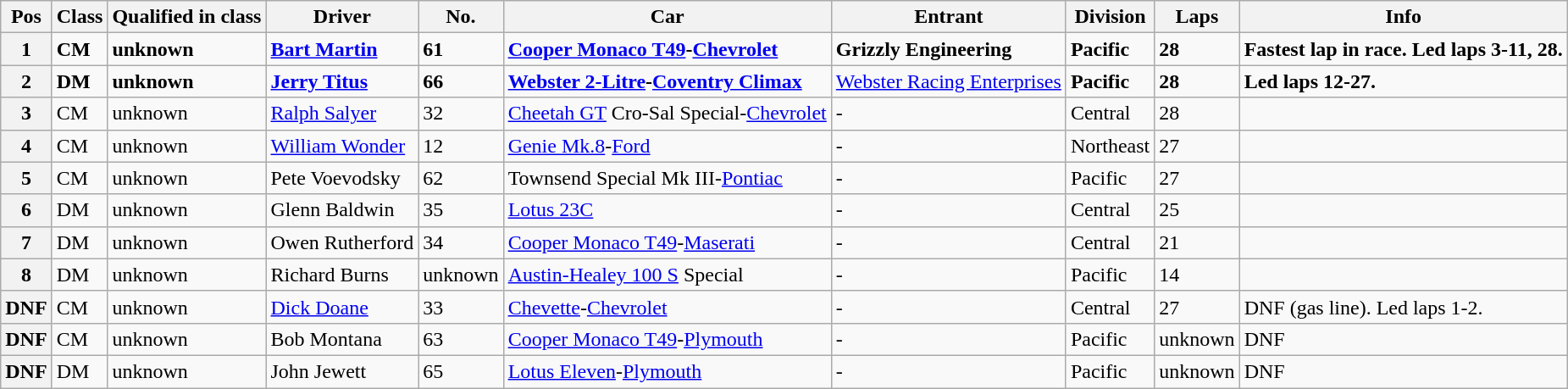<table class="wikitable">
<tr>
<th>Pos</th>
<th>Class</th>
<th>Qualified in class</th>
<th>Driver</th>
<th>No.</th>
<th>Car</th>
<th>Entrant</th>
<th>Division</th>
<th>Laps</th>
<th>Info</th>
</tr>
<tr>
<th><strong>1</strong></th>
<td><strong>CM</strong></td>
<td><strong>unknown</strong></td>
<td> <strong><a href='#'>Bart Martin</a></strong></td>
<td><strong>61</strong></td>
<td><strong><a href='#'>Cooper Monaco T49</a>-<a href='#'>Chevrolet</a></strong></td>
<td><strong>Grizzly Engineering</strong></td>
<td><strong>Pacific</strong></td>
<td><strong>28</strong></td>
<td><strong>Fastest lap in race. Led laps 3-11, 28.</strong></td>
</tr>
<tr>
<th><strong>2</strong></th>
<td><strong>DM</strong></td>
<td><strong>unknown</strong></td>
<td><strong> <a href='#'>Jerry Titus</a></strong></td>
<td><strong>66</strong></td>
<td><strong><a href='#'>Webster 2-Litre</a>-<a href='#'>Coventry Climax</a></strong></td>
<td><a href='#'>Webster Racing Enterprises</a></td>
<td><strong>Pacific</strong></td>
<td><strong>28</strong></td>
<td><strong>Led laps 12-27.</strong></td>
</tr>
<tr>
<th>3</th>
<td>CM</td>
<td>unknown</td>
<td> <a href='#'>Ralph Salyer</a></td>
<td>32</td>
<td><a href='#'>Cheetah GT</a> Cro-Sal Special-<a href='#'>Chevrolet</a></td>
<td>-</td>
<td>Central</td>
<td>28</td>
<td></td>
</tr>
<tr>
<th>4</th>
<td>CM</td>
<td>unknown</td>
<td> <a href='#'>William Wonder</a></td>
<td>12</td>
<td><a href='#'>Genie Mk.8</a>-<a href='#'>Ford</a></td>
<td>-</td>
<td>Northeast</td>
<td>27</td>
<td></td>
</tr>
<tr>
<th>5</th>
<td>CM</td>
<td>unknown</td>
<td> Pete Voevodsky</td>
<td>62</td>
<td>Townsend Special Mk III-<a href='#'>Pontiac</a></td>
<td>-</td>
<td>Pacific</td>
<td>27</td>
<td></td>
</tr>
<tr>
<th>6</th>
<td>DM</td>
<td>unknown</td>
<td> Glenn Baldwin</td>
<td>35</td>
<td><a href='#'>Lotus 23C</a></td>
<td>-</td>
<td>Central</td>
<td>25</td>
<td></td>
</tr>
<tr>
<th>7</th>
<td>DM</td>
<td>unknown</td>
<td> Owen Rutherford</td>
<td>34</td>
<td><a href='#'>Cooper Monaco T49</a>-<a href='#'>Maserati</a></td>
<td>-</td>
<td>Central</td>
<td>21</td>
<td></td>
</tr>
<tr>
<th>8</th>
<td>DM</td>
<td>unknown</td>
<td> Richard Burns</td>
<td>unknown</td>
<td><a href='#'>Austin-Healey 100 S</a> Special</td>
<td>-</td>
<td>Pacific</td>
<td>14</td>
<td></td>
</tr>
<tr>
<th>DNF</th>
<td>CM</td>
<td>unknown</td>
<td> <a href='#'>Dick Doane</a></td>
<td>33</td>
<td><a href='#'>Chevette</a>-<a href='#'>Chevrolet</a></td>
<td>-</td>
<td>Central</td>
<td>27</td>
<td>DNF (gas line). Led laps 1-2.</td>
</tr>
<tr>
<th>DNF</th>
<td>CM</td>
<td>unknown</td>
<td> Bob Montana</td>
<td>63</td>
<td><a href='#'>Cooper Monaco T49</a>-<a href='#'>Plymouth</a></td>
<td>-</td>
<td>Pacific</td>
<td>unknown</td>
<td>DNF</td>
</tr>
<tr>
<th>DNF</th>
<td>DM</td>
<td>unknown</td>
<td> John Jewett</td>
<td>65</td>
<td><a href='#'>Lotus Eleven</a>-<a href='#'>Plymouth</a></td>
<td>-</td>
<td>Pacific</td>
<td>unknown</td>
<td>DNF</td>
</tr>
</table>
